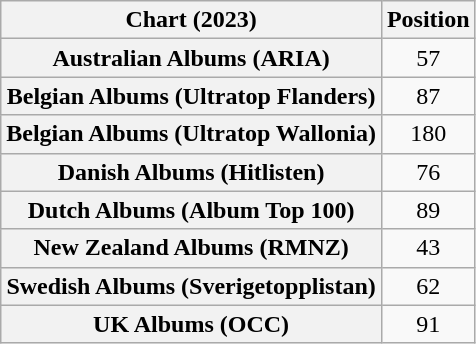<table class="wikitable plainrowheaders sortable" style="text-align:center;">
<tr>
<th scope="col">Chart (2023)</th>
<th scope="col">Position</th>
</tr>
<tr>
<th scope="row">Australian Albums (ARIA)</th>
<td>57</td>
</tr>
<tr>
<th scope="row">Belgian Albums (Ultratop Flanders)</th>
<td>87</td>
</tr>
<tr>
<th scope="row">Belgian Albums (Ultratop Wallonia)</th>
<td>180</td>
</tr>
<tr>
<th scope="row">Danish Albums (Hitlisten)</th>
<td>76</td>
</tr>
<tr>
<th scope="row">Dutch Albums (Album Top 100)</th>
<td>89</td>
</tr>
<tr>
<th scope="row">New Zealand Albums (RMNZ)</th>
<td>43</td>
</tr>
<tr>
<th scope="row">Swedish Albums (Sverigetopplistan)</th>
<td>62</td>
</tr>
<tr>
<th scope="row">UK Albums (OCC)</th>
<td>91</td>
</tr>
</table>
